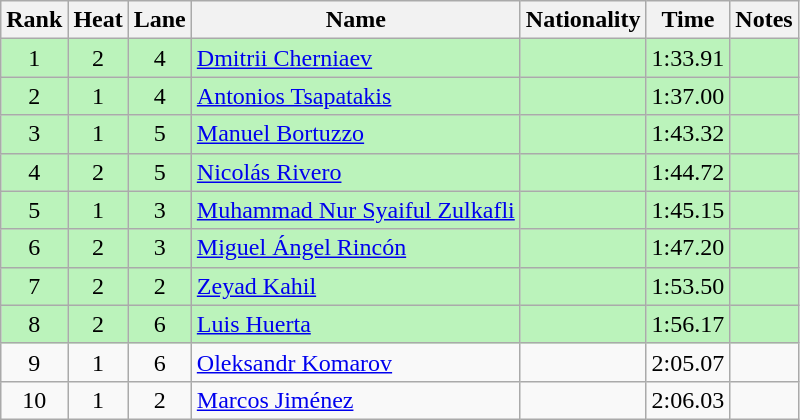<table class="wikitable sortable" style="text-align:center">
<tr>
<th>Rank</th>
<th>Heat</th>
<th>Lane</th>
<th>Name</th>
<th>Nationality</th>
<th>Time</th>
<th>Notes</th>
</tr>
<tr bgcolor=bbf3bb>
<td>1</td>
<td>2</td>
<td>4</td>
<td align=left><a href='#'>Dmitrii Cherniaev</a></td>
<td align=left></td>
<td>1:33.91</td>
<td></td>
</tr>
<tr bgcolor=bbf3bb>
<td>2</td>
<td>1</td>
<td>4</td>
<td align=left><a href='#'>Antonios Tsapatakis</a></td>
<td align=left></td>
<td>1:37.00</td>
<td></td>
</tr>
<tr bgcolor=bbf3bb>
<td>3</td>
<td>1</td>
<td>5</td>
<td align=left><a href='#'>Manuel Bortuzzo</a></td>
<td align=left></td>
<td>1:43.32</td>
<td></td>
</tr>
<tr bgcolor=bbf3bb>
<td>4</td>
<td>2</td>
<td>5</td>
<td align=left><a href='#'>Nicolás Rivero</a></td>
<td align=left></td>
<td>1:44.72</td>
<td></td>
</tr>
<tr bgcolor=bbf3bb>
<td>5</td>
<td>1</td>
<td>3</td>
<td align=left><a href='#'>Muhammad Nur Syaiful Zulkafli</a></td>
<td align=left></td>
<td>1:45.15</td>
<td></td>
</tr>
<tr bgcolor=bbf3bb>
<td>6</td>
<td>2</td>
<td>3</td>
<td align=left><a href='#'>Miguel Ángel Rincón</a></td>
<td align=left></td>
<td>1:47.20</td>
<td></td>
</tr>
<tr bgcolor=bbf3bb>
<td>7</td>
<td>2</td>
<td>2</td>
<td align=left><a href='#'>Zeyad Kahil</a></td>
<td align=left></td>
<td>1:53.50</td>
<td></td>
</tr>
<tr bgcolor=bbf3bb>
<td>8</td>
<td>2</td>
<td>6</td>
<td align=left><a href='#'>Luis Huerta</a></td>
<td align=left></td>
<td>1:56.17</td>
<td></td>
</tr>
<tr>
<td>9</td>
<td>1</td>
<td>6</td>
<td align=left><a href='#'>Oleksandr Komarov</a></td>
<td align=left></td>
<td>2:05.07</td>
<td></td>
</tr>
<tr>
<td>10</td>
<td>1</td>
<td>2</td>
<td align=left><a href='#'>Marcos Jiménez</a></td>
<td align=left></td>
<td>2:06.03</td>
<td></td>
</tr>
</table>
